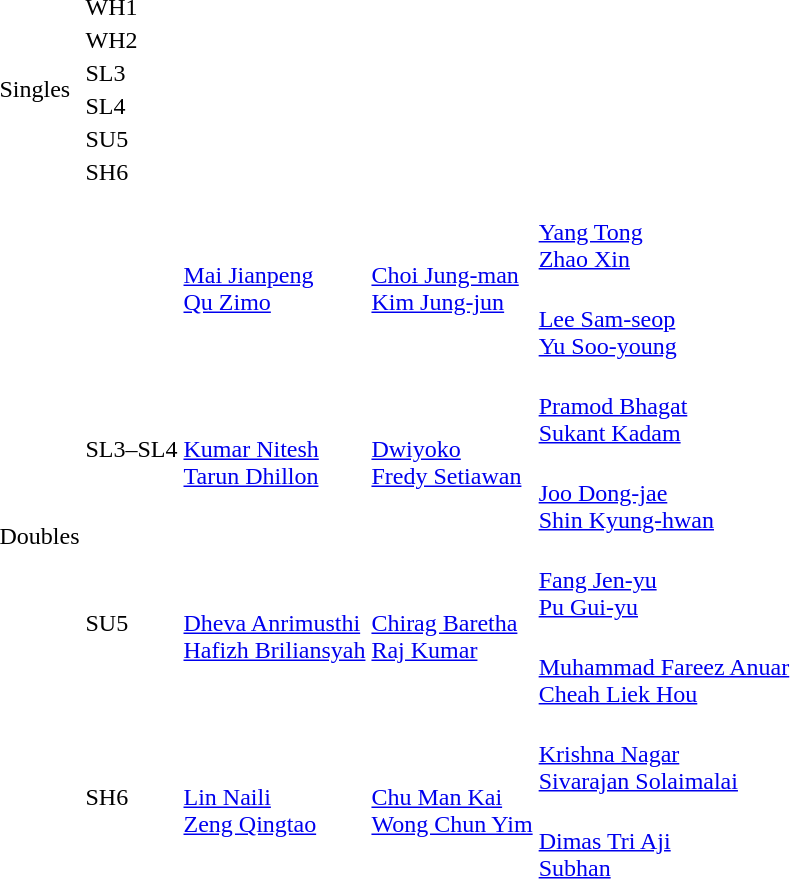<table>
<tr>
<td rowspan="12">Singles</td>
<td rowspan="2">WH1<br></td>
<td rowspan="2"></td>
<td rowspan="2"></td>
<td></td>
</tr>
<tr>
<td></td>
</tr>
<tr>
<td rowspan="2">WH2<br></td>
<td rowspan="2"></td>
<td rowspan="2"></td>
<td></td>
</tr>
<tr>
<td></td>
</tr>
<tr>
<td rowspan="2">SL3<br></td>
<td rowspan="2"></td>
<td rowspan="2"></td>
<td></td>
</tr>
<tr>
<td></td>
</tr>
<tr>
<td rowspan="2">SL4<br></td>
<td rowspan="2"></td>
<td rowspan="2"></td>
<td></td>
</tr>
<tr>
<td></td>
</tr>
<tr>
<td rowspan="2">SU5<br></td>
<td rowspan="2"></td>
<td rowspan="2"></td>
<td></td>
</tr>
<tr>
<td></td>
</tr>
<tr>
<td rowspan="2">SH6<br></td>
<td rowspan="2"></td>
<td rowspan="2"></td>
<td></td>
</tr>
<tr>
<td></td>
</tr>
<tr>
<td rowspan="8">Doubles</td>
<td rowspan="2"><br></td>
<td rowspan="2"><br><a href='#'>Mai Jianpeng</a><br><a href='#'>Qu Zimo</a></td>
<td rowspan="2"><br><a href='#'>Choi Jung-man</a><br><a href='#'>Kim Jung-jun</a></td>
<td><br><a href='#'>Yang Tong</a><br><a href='#'>Zhao Xin</a></td>
</tr>
<tr>
<td><br><a href='#'>Lee Sam-seop</a><br><a href='#'>Yu Soo-young</a></td>
</tr>
<tr>
<td rowspan="2">SL3–SL4<br></td>
<td rowspan="2"><br><a href='#'>Kumar Nitesh</a><br><a href='#'>Tarun Dhillon</a></td>
<td rowspan="2"><br><a href='#'>Dwiyoko</a><br><a href='#'>Fredy Setiawan</a></td>
<td><br><a href='#'>Pramod Bhagat</a><br><a href='#'>Sukant Kadam</a></td>
</tr>
<tr>
<td><br><a href='#'>Joo Dong-jae</a><br><a href='#'>Shin Kyung-hwan</a></td>
</tr>
<tr>
<td rowspan="2">SU5<br></td>
<td rowspan="2"><br><a href='#'>Dheva Anrimusthi</a><br><a href='#'>Hafizh Briliansyah</a></td>
<td rowspan="2"><br><a href='#'>Chirag Baretha</a><br><a href='#'>Raj Kumar</a></td>
<td><br><a href='#'>Fang Jen-yu</a><br><a href='#'>Pu Gui-yu</a></td>
</tr>
<tr>
<td><br><a href='#'>Muhammad Fareez Anuar</a><br><a href='#'>Cheah Liek Hou</a></td>
</tr>
<tr>
<td rowspan="2">SH6<br></td>
<td rowspan="2"><br><a href='#'>Lin Naili</a><br><a href='#'>Zeng Qingtao</a></td>
<td rowspan="2"><br><a href='#'>Chu Man Kai</a><br><a href='#'>Wong Chun Yim</a></td>
<td><br><a href='#'>Krishna Nagar</a><br><a href='#'>Sivarajan Solaimalai</a></td>
</tr>
<tr>
<td><br><a href='#'>Dimas Tri Aji</a><br><a href='#'>Subhan</a></td>
</tr>
</table>
